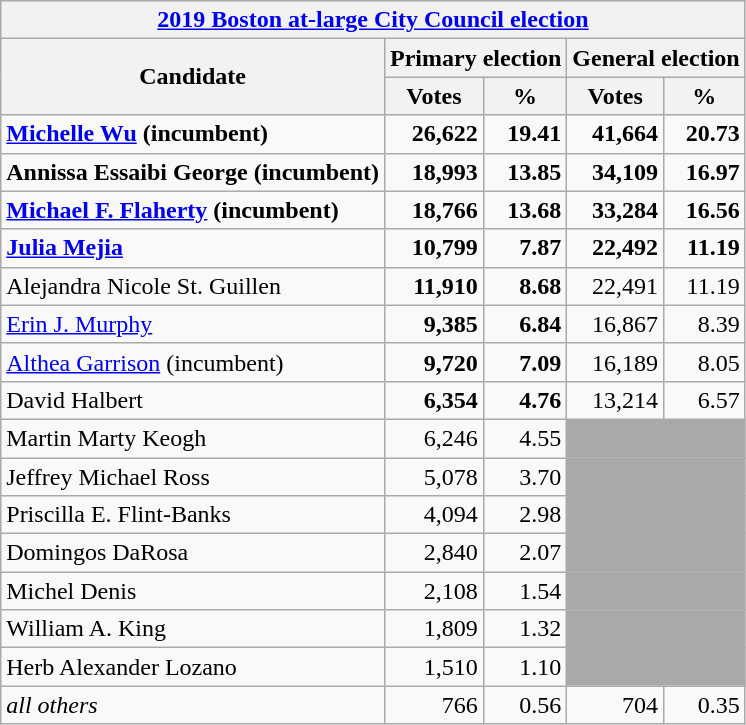<table class=wikitable>
<tr>
<th colspan=5><a href='#'>2019 Boston at-large City Council election</a></th>
</tr>
<tr>
<th colspan=1 rowspan=2>Candidate</th>
<th colspan=2>Primary election</th>
<th colspan=2>General election</th>
</tr>
<tr>
<th>Votes</th>
<th>%</th>
<th>Votes</th>
<th>%</th>
</tr>
<tr>
<td><strong><a href='#'>Michelle Wu</a> (incumbent) </strong></td>
<td align="right"><strong>26,622</strong></td>
<td align="right"><strong>19.41</strong></td>
<td align="right"><strong>41,664</strong></td>
<td align="right"><strong>20.73</strong></td>
</tr>
<tr>
<td><strong>Annissa Essaibi George (incumbent)</strong></td>
<td align="right"><strong>18,993</strong></td>
<td align="right"><strong>13.85</strong></td>
<td align="right"><strong>34,109</strong></td>
<td align="right"><strong>16.97</strong></td>
</tr>
<tr>
<td><strong><a href='#'>Michael F. Flaherty</a> (incumbent)</strong></td>
<td align="right"><strong>18,766</strong></td>
<td align="right"><strong>13.68</strong></td>
<td align="right"><strong>33,284</strong></td>
<td align="right"><strong>16.56</strong></td>
</tr>
<tr>
<td><strong><a href='#'>Julia Mejia</a></strong></td>
<td align="right"><strong>10,799</strong></td>
<td align="right"><strong>7.87</strong></td>
<td align="right"><strong>22,492</strong></td>
<td align="right"><strong>11.19</strong></td>
</tr>
<tr>
<td>Alejandra Nicole St. Guillen</td>
<td align="right"><strong>11,910</strong></td>
<td align="right"><strong>8.68</strong></td>
<td align="right">22,491</td>
<td align="right">11.19</td>
</tr>
<tr>
<td><a href='#'>Erin J. Murphy</a></td>
<td align="right"><strong>9,385</strong></td>
<td align="right"><strong>6.84</strong></td>
<td align="right">16,867</td>
<td align="right">8.39</td>
</tr>
<tr>
<td><a href='#'>Althea Garrison</a> (incumbent)</td>
<td align="right"><strong>9,720</strong></td>
<td align="right"><strong>7.09</strong></td>
<td align="right">16,189</td>
<td align="right">8.05</td>
</tr>
<tr>
<td>David Halbert</td>
<td align="right"><strong>6,354</strong></td>
<td align="right"><strong>4.76</strong></td>
<td align="right">13,214</td>
<td align="right">6.57</td>
</tr>
<tr>
<td>Martin Marty Keogh</td>
<td align="right">6,246</td>
<td align="right">4.55</td>
<td colspan=2 bgcolor=darkgray> </td>
</tr>
<tr>
<td>Jeffrey Michael Ross</td>
<td align="right">5,078</td>
<td align="right">3.70</td>
<td colspan=2 bgcolor=darkgray> </td>
</tr>
<tr>
<td>Priscilla E. Flint-Banks</td>
<td align="right">4,094</td>
<td align="right">2.98</td>
<td colspan=2 bgcolor=darkgray> </td>
</tr>
<tr>
<td>Domingos DaRosa</td>
<td align="right">2,840</td>
<td align="right">2.07</td>
<td colspan=2 bgcolor=darkgray> </td>
</tr>
<tr>
<td>Michel Denis</td>
<td align="right">2,108</td>
<td align="right">1.54</td>
<td colspan=2 bgcolor=darkgray> </td>
</tr>
<tr>
<td>William A. King</td>
<td align="right">1,809</td>
<td align="right">1.32</td>
<td colspan=2 bgcolor=darkgray> </td>
</tr>
<tr>
<td>Herb Alexander Lozano</td>
<td align="right">1,510</td>
<td align="right">1.10</td>
<td colspan=2 bgcolor=darkgray> </td>
</tr>
<tr>
<td><em>all others</em></td>
<td align="right">766</td>
<td align="right">0.56</td>
<td align="right">704</td>
<td align="right">0.35</td>
</tr>
</table>
